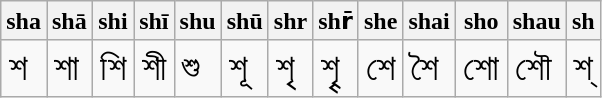<table class="wikitable">
<tr>
<th>sha</th>
<th>shā</th>
<th>shi</th>
<th>shī</th>
<th>shu</th>
<th>shū</th>
<th>shr</th>
<th>shr̄</th>
<th>she</th>
<th>shai</th>
<th>sho</th>
<th>shau</th>
<th>sh</th>
</tr>
<tr style="font-size: 150%;">
<td>শ</td>
<td>শা</td>
<td>শি</td>
<td>শী</td>
<td>শু</td>
<td>শূ</td>
<td>শৃ</td>
<td>শৄ</td>
<td>শে</td>
<td>শৈ</td>
<td>শো</td>
<td>শৌ</td>
<td>শ্</td>
</tr>
</table>
